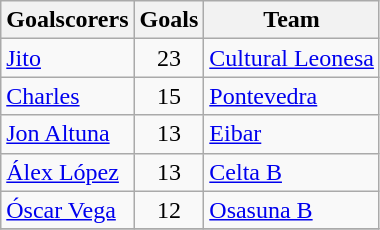<table class="wikitable sortable">
<tr>
<th>Goalscorers</th>
<th>Goals</th>
<th>Team</th>
</tr>
<tr>
<td> <a href='#'>Jito</a></td>
<td align=center>23</td>
<td><a href='#'>Cultural Leonesa</a></td>
</tr>
<tr>
<td> <a href='#'>Charles</a></td>
<td align=center>15</td>
<td><a href='#'>Pontevedra</a></td>
</tr>
<tr>
<td> <a href='#'>Jon Altuna</a></td>
<td align=center>13</td>
<td><a href='#'>Eibar</a></td>
</tr>
<tr>
<td> <a href='#'>Álex López</a></td>
<td align=center>13</td>
<td><a href='#'>Celta B</a></td>
</tr>
<tr>
<td> <a href='#'>Óscar Vega</a></td>
<td align=center>12</td>
<td><a href='#'>Osasuna B</a></td>
</tr>
<tr>
</tr>
</table>
